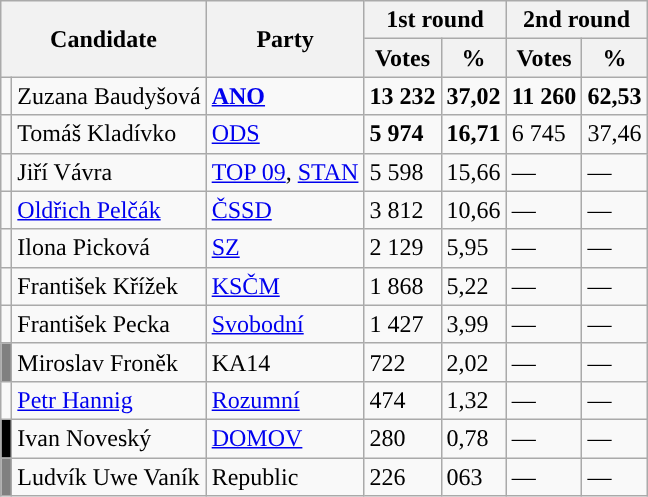<table class="wikitable sortable">
<tr>
<th colspan="2" rowspan="2">Candidate</th>
<th rowspan="2">Party</th>
<th colspan="2">1st round</th>
<th colspan="2">2nd round</th>
</tr>
<tr>
<th>Votes</th>
<th>%</th>
<th>Votes</th>
<th>%</th>
</tr>
<tr>
<td style="background-color:"></td>
<td>Zuzana Baudyšová</td>
<td><a href='#'><strong>ANO</strong></a></td>
<td><strong>13 232</strong></td>
<td><strong>37,02</strong></td>
<td><strong>11 260</strong></td>
<td><strong>62,53</strong></td>
</tr>
<tr>
<td style="background-color:"></td>
<td>Tomáš Kladívko</td>
<td><a href='#'>ODS</a></td>
<td><strong>5 974</strong></td>
<td><strong>16,71</strong></td>
<td>6 745</td>
<td>37,46</td>
</tr>
<tr>
<td style="background-color:"></td>
<td>Jiří Vávra</td>
<td><a href='#'>TOP 09</a>, <a href='#'>STAN</a></td>
<td>5 598</td>
<td>15,66</td>
<td>—</td>
<td>—</td>
</tr>
<tr>
<td style="background-color:"></td>
<td><a href='#'>Oldřich Pelčák</a></td>
<td><a href='#'>ČSSD</a></td>
<td>3 812</td>
<td>10,66</td>
<td>—</td>
<td>—</td>
</tr>
<tr>
<td style="background-color:"></td>
<td>Ilona Picková</td>
<td><a href='#'>SZ</a></td>
<td>2 129</td>
<td>5,95</td>
<td>—</td>
<td>—</td>
</tr>
<tr>
<td style="background-color:"></td>
<td>František Křížek</td>
<td><a href='#'>KSČM</a></td>
<td>1 868</td>
<td>5,22</td>
<td>—</td>
<td>—</td>
</tr>
<tr>
<td style="background-color:"></td>
<td>František Pecka</td>
<td><a href='#'>Svobodní</a></td>
<td>1 427</td>
<td>3,99</td>
<td>—</td>
<td>—</td>
</tr>
<tr>
<td style="background-color:grey"></td>
<td>Miroslav Froněk</td>
<td>KA14</td>
<td>722</td>
<td>2,02</td>
<td>—</td>
<td>—</td>
</tr>
<tr>
<td style="background-color:"></td>
<td><a href='#'>Petr Hannig</a></td>
<td><a href='#'>Rozumní</a></td>
<td>474</td>
<td>1,32</td>
<td>—</td>
<td>—</td>
</tr>
<tr>
<td style="background-color:black"></td>
<td>Ivan Noveský</td>
<td><a href='#'>DOMOV</a></td>
<td>280</td>
<td>0,78</td>
<td>—</td>
<td>—</td>
</tr>
<tr>
<td style="background-color:grey;"></td>
<td>Ludvík Uwe Vaník</td>
<td>Republic</td>
<td>226</td>
<td>063</td>
<td>—</td>
<td>—</td>
</tr>
</table>
